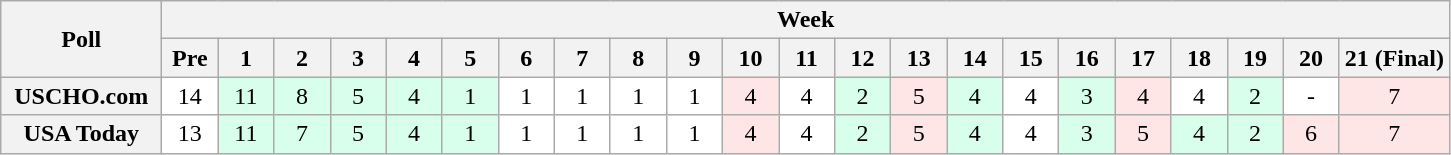<table class="wikitable" style="white-space:nowrap;">
<tr>
<th scope="col" width="100" rowspan="2">Poll</th>
<th colspan="25">Week</th>
</tr>
<tr>
<th scope="col" width="30">Pre</th>
<th scope="col" width="30">1</th>
<th scope="col" width="30">2</th>
<th scope="col" width="30">3</th>
<th scope="col" width="30">4</th>
<th scope="col" width="30">5</th>
<th scope="col" width="30">6</th>
<th scope="col" width="30">7</th>
<th scope="col" width="30">8</th>
<th scope="col" width="30">9</th>
<th scope="col" width="30">10</th>
<th scope="col" width="30">11</th>
<th scope="col" width="30">12</th>
<th scope="col" width="30">13</th>
<th scope="col" width="30">14</th>
<th scope="col" width="30">15</th>
<th scope="col" width="30">16</th>
<th scope="col" width="30">17</th>
<th scope="col" width="30">18</th>
<th scope="col" width="30">19</th>
<th scope="col" width="30">20</th>
<th scope="col" width="30">21 (Final)</th>
</tr>
<tr style="text-align:center;">
<th>USCHO.com</th>
<td bgcolor=FFFFFF>14</td>
<td bgcolor=D8FFEB>11</td>
<td bgcolor=D8FFEB>8</td>
<td bgcolor=D8FFEB>5</td>
<td bgcolor=D8FFEB>4</td>
<td bgcolor=D8FFEB>1</td>
<td bgcolor=FFFFFF>1</td>
<td bgcolor=FFFFFF>1</td>
<td bgcolor=FFFFFF>1</td>
<td bgcolor=FFFFFF>1</td>
<td bgcolor=FFE6E6>4</td>
<td bgcolor=FFFFFF>4</td>
<td bgcolor=D8FFEB>2</td>
<td bgcolor=FFE6E6>5</td>
<td bgcolor=D8FFEB>4</td>
<td bgcolor=FFFFFF>4</td>
<td bgcolor=D8FFEB>3</td>
<td bgcolor=FFE6E6>4</td>
<td bgcolor=FFFFFF>4</td>
<td bgcolor=D8FFEB>2</td>
<td bgcolor=FFFFFF>-</td>
<td bgcolor=FFE6E6>7</td>
</tr>
<tr style="text-align:center;">
<th>USA Today</th>
<td bgcolor=FFFFFF>13</td>
<td bgcolor=D8FFEB>11</td>
<td bgcolor=D8FFEB>7</td>
<td bgcolor=D8FFEB>5</td>
<td bgcolor=D8FFEB>4</td>
<td bgcolor=D8FFEB>1</td>
<td bgcolor=FFFFFF>1</td>
<td bgcolor=FFFFFF>1</td>
<td bgcolor=FFFFFF>1</td>
<td bgcolor=FFFFFF>1</td>
<td bgcolor=FFE6E6>4</td>
<td bgcolor=FFFFFF>4</td>
<td bgcolor=D8FFEB>2</td>
<td bgcolor=FFE6E6>5</td>
<td bgcolor=D8FFEB>4</td>
<td bgcolor=FFFFFF>4</td>
<td bgcolor=D8FFEB>3</td>
<td bgcolor=FFE6E6>5</td>
<td bgcolor=D8FFEB>4</td>
<td bgcolor=D8FFEB>2</td>
<td bgcolor=FFE6E6>6</td>
<td bgcolor=FFE6E6>7</td>
</tr>
</table>
